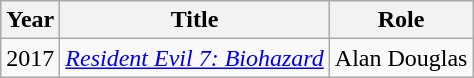<table class="wikitable sortable">
<tr>
<th>Year</th>
<th>Title</th>
<th>Role</th>
</tr>
<tr>
<td>2017</td>
<td><em><a href='#'>Resident Evil 7: Biohazard</a></em></td>
<td>Alan Douglas</td>
</tr>
</table>
